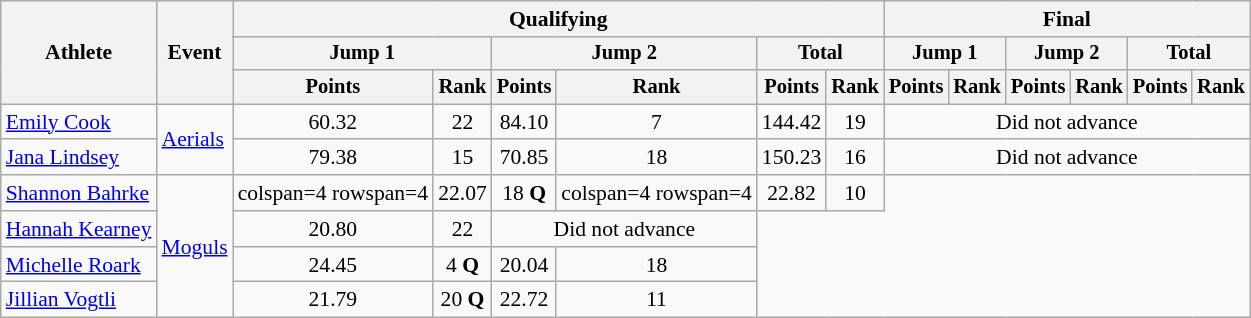<table class=wikitable style=font-size:90%;text-align:center>
<tr>
<th rowspan=3>Athlete</th>
<th rowspan=3>Event</th>
<th colspan=6>Qualifying</th>
<th colspan=6>Final</th>
</tr>
<tr style=font-size:95%>
<th colspan=2>Jump 1</th>
<th colspan=2>Jump 2</th>
<th colspan=2>Total</th>
<th colspan=2>Jump 1</th>
<th colspan=2>Jump 2</th>
<th colspan=2>Total</th>
</tr>
<tr style=font-size:95%>
<th>Points</th>
<th>Rank</th>
<th>Points</th>
<th>Rank</th>
<th>Points</th>
<th>Rank</th>
<th>Points</th>
<th>Rank</th>
<th>Points</th>
<th>Rank</th>
<th>Points</th>
<th>Rank</th>
</tr>
<tr>
<td align=left><a href='#'>Emily Cook</a></td>
<td align=left rowspan=2><a href='#'>Aerials</a></td>
<td>60.32</td>
<td>22</td>
<td>84.10</td>
<td>7</td>
<td>144.42</td>
<td>19</td>
<td colspan=6>Did not advance</td>
</tr>
<tr>
<td align=left><a href='#'>Jana Lindsey</a></td>
<td>79.38</td>
<td>15</td>
<td>70.85</td>
<td>18</td>
<td>150.23</td>
<td>16</td>
<td colspan=6>Did not advance</td>
</tr>
<tr>
<td align=left><a href='#'>Shannon Bahrke</a></td>
<td align=left rowspan=4><a href='#'>Moguls</a></td>
<td>colspan=4 rowspan=4 </td>
<td>22.07</td>
<td>18 <strong>Q</strong></td>
<td>colspan=4 rowspan=4 </td>
<td>22.82</td>
<td>10</td>
</tr>
<tr>
<td align=left><a href='#'>Hannah Kearney</a></td>
<td>20.80</td>
<td>22</td>
<td colspan=2>Did not advance</td>
</tr>
<tr>
<td align=left><a href='#'>Michelle Roark</a></td>
<td>24.45</td>
<td>4 <strong>Q</strong></td>
<td>20.04</td>
<td>18</td>
</tr>
<tr>
<td align=left><a href='#'>Jillian Vogtli</a></td>
<td>21.79</td>
<td>20 <strong>Q</strong></td>
<td>22.72</td>
<td>11</td>
</tr>
</table>
